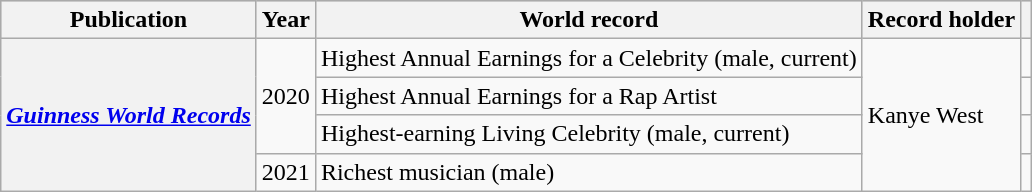<table class="wikitable sortable plainrowheaders">
<tr style="background:#ccc; text-align:center;">
<th scope="col">Publication</th>
<th scope="col">Year</th>
<th scope="col">World record</th>
<th scope="col">Record holder</th>
<th scope="col" class="unsortable"></th>
</tr>
<tr>
<th scope="row" rowspan="4"><em><a href='#'>Guinness World Records</a></em></th>
<td rowspan="3">2020</td>
<td>Highest Annual Earnings for a Celebrity (male, current)</td>
<td rowspan="4">Kanye West</td>
<td style="text-align:center;"></td>
</tr>
<tr>
<td>Highest Annual Earnings for a Rap Artist</td>
<td style="text-align:center;"></td>
</tr>
<tr>
<td>Highest-earning Living Celebrity (male, current)</td>
<td style="text-align:center;"></td>
</tr>
<tr>
<td>2021</td>
<td>Richest musician (male)</td>
<td style="text-align:center;"></td>
</tr>
</table>
